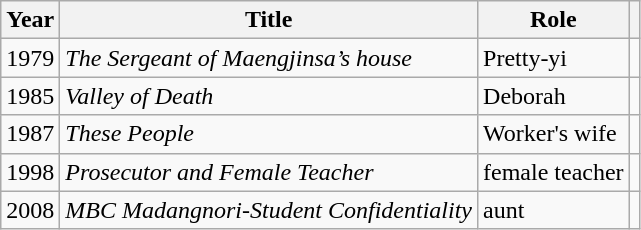<table class="wikitable sortable plainrowheaders">
<tr>
<th>Year</th>
<th>Title</th>
<th>Role</th>
<th class="unsortable"></th>
</tr>
<tr>
<td>1979</td>
<td><em>The Sergeant of Maengjinsa’s house</em></td>
<td>Pretty-yi</td>
<td></td>
</tr>
<tr>
<td>1985</td>
<td><em>Valley of Death</em></td>
<td>Deborah</td>
<td></td>
</tr>
<tr>
<td>1987</td>
<td><em>These People</em></td>
<td>Worker's wife</td>
<td></td>
</tr>
<tr>
<td>1998</td>
<td><em>Prosecutor and Female Teacher</em></td>
<td>female teacher</td>
<td></td>
</tr>
<tr>
<td>2008</td>
<td><em>MBC Madangnori-Student Confidentiality</em></td>
<td>aunt</td>
<td></td>
</tr>
</table>
